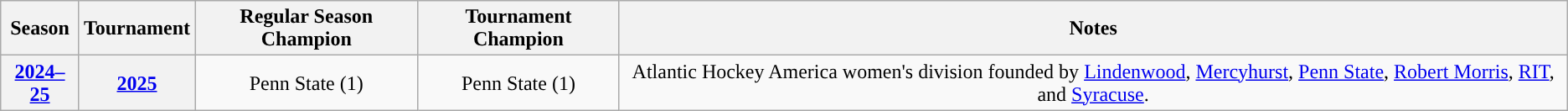<table class="wikitable" style="text-align: center;">
<tr>
<th>Season</th>
<th>Tournament</th>
<th>Regular Season Champion</th>
<th>Tournament Champion</th>
<th>Notes</th>
</tr>
<tr>
<th><a href='#'>2024–25</a></th>
<th><a href='#'>2025</a></th>
<td>Penn State (1)</td>
<td>Penn State (1)</td>
<td>Atlantic Hockey America women's division founded by <a href='#'>Lindenwood</a>, <a href='#'>Mercyhurst</a>, <a href='#'>Penn State</a>, <a href='#'>Robert Morris</a>, <a href='#'>RIT</a>, and <a href='#'>Syracuse</a>.</td>
</tr>
</table>
